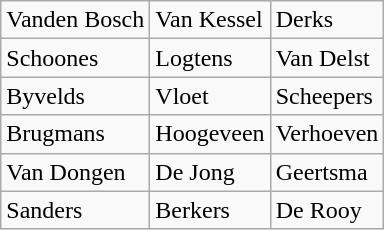<table class="wikitable">
<tr>
<td>Vanden Bosch</td>
<td>Van Kessel</td>
<td>Derks</td>
</tr>
<tr>
<td>Schoones</td>
<td>Logtens</td>
<td>Van Delst</td>
</tr>
<tr>
<td>Byvelds</td>
<td>Vloet</td>
<td>Scheepers</td>
</tr>
<tr>
<td>Brugmans</td>
<td>Hoogeveen</td>
<td>Verhoeven</td>
</tr>
<tr>
<td>Van Dongen</td>
<td>De Jong</td>
<td>Geertsma</td>
</tr>
<tr>
<td>Sanders</td>
<td>Berkers</td>
<td>De Rooy</td>
</tr>
</table>
